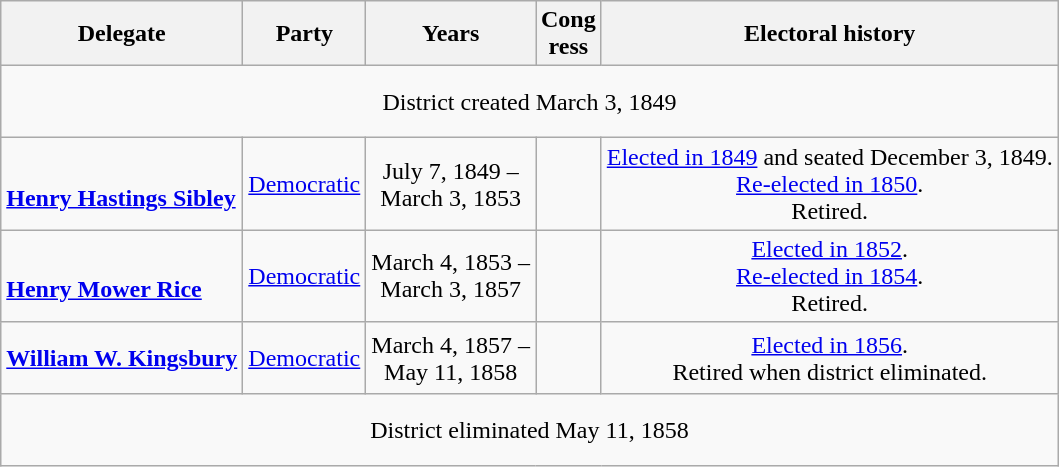<table class=wikitable style="text-align:center">
<tr>
<th>Delegate</th>
<th>Party</th>
<th>Years</th>
<th>Cong<br>ress</th>
<th>Electoral history</th>
</tr>
<tr style="height:3em">
<td colspan=5>District created March 3, 1849</td>
</tr>
<tr style="height:3em">
<td align=left><br><strong><a href='#'>Henry Hastings Sibley</a></strong><br></td>
<td><a href='#'>Democratic</a></td>
<td nowrap>July 7, 1849 –<br>March 3, 1853</td>
<td></td>
<td><a href='#'>Elected in 1849</a> and seated December 3, 1849.<br><a href='#'>Re-elected in 1850</a>.<br>Retired.</td>
</tr>
<tr style="height:3em">
<td align=left><br><strong><a href='#'>Henry Mower Rice</a></strong><br></td>
<td><a href='#'>Democratic</a></td>
<td nowrap>March 4, 1853 –<br>March 3, 1857</td>
<td></td>
<td><a href='#'>Elected in 1852</a>.<br><a href='#'>Re-elected in 1854</a>.<br>Retired.</td>
</tr>
<tr style="height:3em">
<td align=left><strong><a href='#'>William W. Kingsbury</a></strong><br></td>
<td><a href='#'>Democratic</a></td>
<td nowrap>March 4, 1857 –<br>May 11, 1858</td>
<td></td>
<td><a href='#'>Elected in 1856</a>.<br>Retired when district eliminated.</td>
</tr>
<tr style="height:3em">
<td colspan=5>District eliminated May 11, 1858</td>
</tr>
</table>
